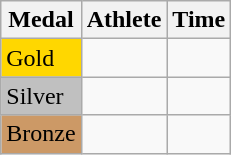<table class="wikitable">
<tr>
<th>Medal</th>
<th>Athlete</th>
<th>Time</th>
</tr>
<tr>
<td bgcolor="gold">Gold</td>
<td></td>
<td></td>
</tr>
<tr>
<td bgcolor="silver">Silver</td>
<td></td>
<td></td>
</tr>
<tr>
<td bgcolor="CC9966">Bronze</td>
<td></td>
<td></td>
</tr>
</table>
